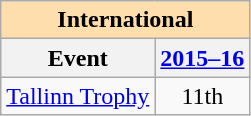<table class="wikitable" style="text-align:center">
<tr>
<th style="background-color: #ffdead; " colspan=2 align=center>International</th>
</tr>
<tr>
<th>Event</th>
<th><a href='#'>2015–16</a></th>
</tr>
<tr>
<td align=left> <a href='#'>Tallinn Trophy</a></td>
<td>11th</td>
</tr>
</table>
